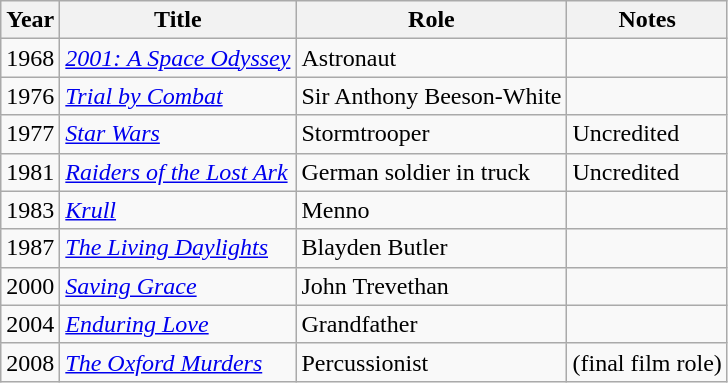<table class="wikitable">
<tr>
<th>Year</th>
<th>Title</th>
<th>Role</th>
<th>Notes</th>
</tr>
<tr>
<td>1968</td>
<td><em><a href='#'>2001: A Space Odyssey</a></em></td>
<td>Astronaut</td>
<td></td>
</tr>
<tr>
<td>1976</td>
<td><em><a href='#'>Trial by Combat</a></em></td>
<td>Sir Anthony Beeson-White</td>
<td></td>
</tr>
<tr>
<td>1977</td>
<td><em><a href='#'>Star Wars</a></em></td>
<td>Stormtrooper</td>
<td>Uncredited</td>
</tr>
<tr>
<td>1981</td>
<td><em><a href='#'>Raiders of the Lost Ark</a></em></td>
<td>German soldier in truck</td>
<td>Uncredited</td>
</tr>
<tr>
<td>1983</td>
<td><em><a href='#'>Krull</a></em></td>
<td>Menno</td>
<td></td>
</tr>
<tr>
<td>1987</td>
<td><em><a href='#'>The Living Daylights</a></em></td>
<td>Blayden Butler</td>
<td></td>
</tr>
<tr>
<td>2000</td>
<td><em><a href='#'>Saving Grace</a></em></td>
<td>John Trevethan</td>
<td></td>
</tr>
<tr>
<td>2004</td>
<td><em><a href='#'>Enduring Love</a></em></td>
<td>Grandfather</td>
<td></td>
</tr>
<tr>
<td>2008</td>
<td><em><a href='#'>The Oxford Murders</a></em></td>
<td>Percussionist</td>
<td>(final film role)</td>
</tr>
</table>
